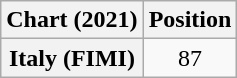<table class="wikitable plainrowheaders" style="text-align:center;">
<tr>
<th>Chart (2021)</th>
<th>Position</th>
</tr>
<tr>
<th scope="row">Italy (FIMI)</th>
<td>87</td>
</tr>
</table>
